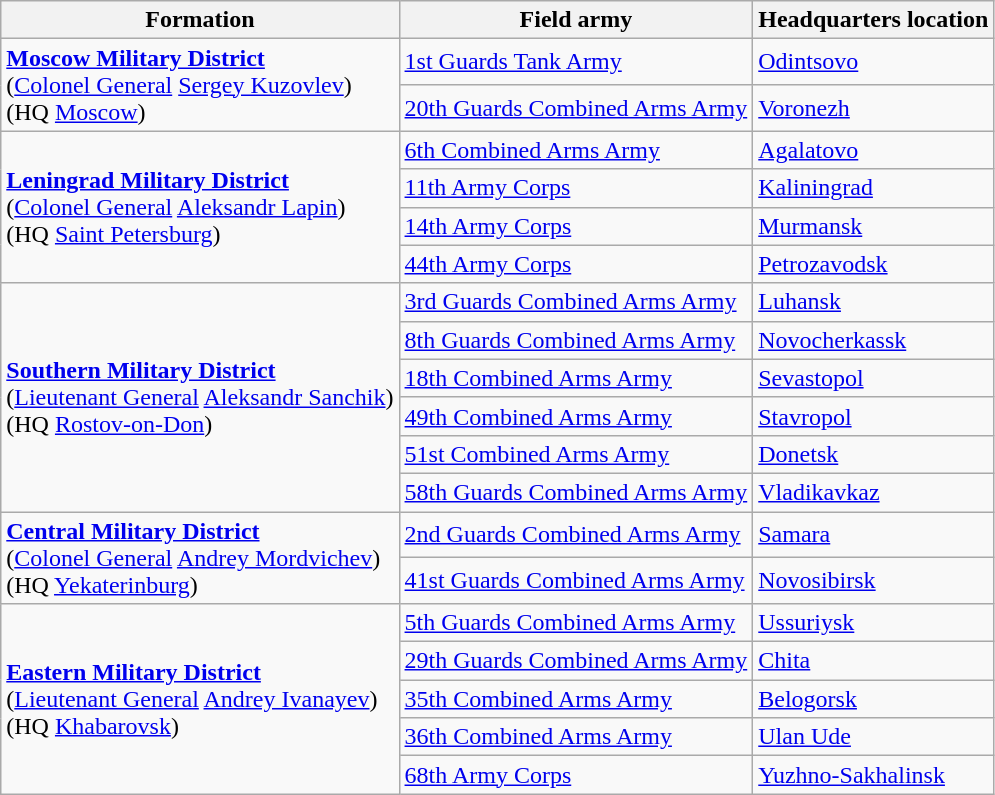<table class="wikitable">
<tr>
<th>Formation</th>
<th>Field army</th>
<th>Headquarters location</th>
</tr>
<tr>
<td rowspan=2><strong><a href='#'>Moscow Military District</a></strong><br>(<a href='#'>Colonel General</a> <a href='#'>Sergey Kuzovlev</a>)<br>(HQ <a href='#'>Moscow</a>)</td>
<td><a href='#'>1st Guards Tank Army</a></td>
<td><a href='#'>Odintsovo</a></td>
</tr>
<tr>
<td><a href='#'>20th Guards Combined Arms Army</a></td>
<td><a href='#'>Voronezh</a></td>
</tr>
<tr>
<td rowspan=4><strong><a href='#'>Leningrad Military District</a></strong><br>(<a href='#'>Colonel General</a> <a href='#'>Aleksandr Lapin</a>)<br>(HQ <a href='#'>Saint Petersburg</a>)</td>
<td><a href='#'>6th Combined Arms Army</a></td>
<td><a href='#'>Agalatovo</a></td>
</tr>
<tr>
<td><a href='#'>11th Army Corps</a></td>
<td><a href='#'>Kaliningrad</a></td>
</tr>
<tr>
<td><a href='#'>14th Army Corps</a></td>
<td><a href='#'>Murmansk</a></td>
</tr>
<tr>
<td><a href='#'>44th Army Corps</a></td>
<td><a href='#'>Petrozavodsk</a></td>
</tr>
<tr>
<td rowspan=6><strong><a href='#'>Southern Military District</a></strong><br>(<a href='#'>Lieutenant General</a> <a href='#'>Aleksandr Sanchik</a>)<br>(HQ <a href='#'>Rostov-on-Don</a>)</td>
<td><a href='#'>3rd Guards Combined Arms Army</a></td>
<td><a href='#'>Luhansk</a></td>
</tr>
<tr>
<td><a href='#'>8th Guards Combined Arms Army</a></td>
<td><a href='#'>Novocherkassk</a></td>
</tr>
<tr>
<td><a href='#'>18th Combined Arms Army</a></td>
<td><a href='#'>Sevastopol</a></td>
</tr>
<tr>
<td><a href='#'>49th Combined Arms Army</a></td>
<td><a href='#'>Stavropol</a></td>
</tr>
<tr>
<td><a href='#'>51st Combined Arms Army</a></td>
<td><a href='#'>Donetsk</a></td>
</tr>
<tr>
<td><a href='#'>58th Guards Combined Arms Army</a></td>
<td><a href='#'>Vladikavkaz</a></td>
</tr>
<tr>
<td rowspan=2><strong><a href='#'>Central Military District</a></strong><br>(<a href='#'>Colonel General</a> <a href='#'>Andrey Mordvichev</a>)<br>(HQ <a href='#'>Yekaterinburg</a>)</td>
<td><a href='#'>2nd Guards Combined Arms Army</a></td>
<td><a href='#'>Samara</a></td>
</tr>
<tr>
<td><a href='#'>41st Guards Combined Arms Army</a></td>
<td><a href='#'>Novosibirsk</a></td>
</tr>
<tr>
<td rowspan=5><strong><a href='#'>Eastern Military District</a></strong><br>(<a href='#'>Lieutenant General</a> <a href='#'>Andrey Ivanayev</a>)<br>(HQ <a href='#'>Khabarovsk</a>)</td>
<td><a href='#'>5th Guards Combined Arms Army</a></td>
<td><a href='#'>Ussuriysk</a></td>
</tr>
<tr>
<td><a href='#'>29th Guards Combined Arms Army</a></td>
<td><a href='#'>Chita</a></td>
</tr>
<tr>
<td><a href='#'>35th Combined Arms Army</a></td>
<td><a href='#'>Belogorsk</a></td>
</tr>
<tr>
<td><a href='#'>36th Combined Arms Army</a></td>
<td><a href='#'>Ulan Ude</a></td>
</tr>
<tr>
<td><a href='#'>68th Army Corps</a></td>
<td><a href='#'>Yuzhno-Sakhalinsk</a></td>
</tr>
</table>
